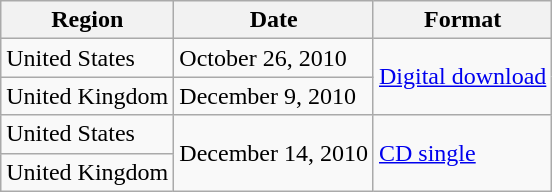<table class="wikitable">
<tr>
<th>Region</th>
<th>Date</th>
<th>Format</th>
</tr>
<tr>
<td>United States</td>
<td>October 26, 2010</td>
<td rowspan="2"><a href='#'>Digital download</a></td>
</tr>
<tr>
<td>United Kingdom</td>
<td>December 9, 2010</td>
</tr>
<tr>
<td>United States</td>
<td rowspan="2">December 14, 2010</td>
<td rowspan="2"><a href='#'>CD single</a></td>
</tr>
<tr>
<td>United Kingdom</td>
</tr>
</table>
